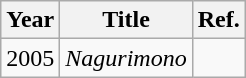<table class="wikitable">
<tr>
<th>Year</th>
<th>Title</th>
<th>Ref.</th>
</tr>
<tr>
<td>2005</td>
<td><em>Nagurimono</em></td>
<td></td>
</tr>
</table>
